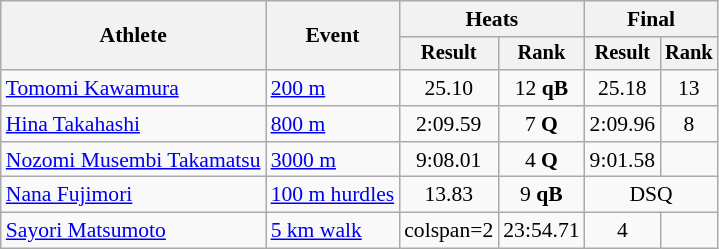<table class="wikitable" style="font-size:90%">
<tr>
<th rowspan=2>Athlete</th>
<th rowspan=2>Event</th>
<th colspan=2>Heats</th>
<th colspan=2>Final</th>
</tr>
<tr style="font-size:95%">
<th>Result</th>
<th>Rank</th>
<th>Result</th>
<th>Rank</th>
</tr>
<tr align=center>
<td align=left><a href='#'>Tomomi Kawamura</a></td>
<td align=left><a href='#'>200 m</a></td>
<td>25.10</td>
<td>12 <strong>qB</strong></td>
<td>25.18</td>
<td>13</td>
</tr>
<tr align=center>
<td align=left><a href='#'>Hina Takahashi</a></td>
<td align=left><a href='#'>800 m</a></td>
<td>2:09.59</td>
<td>7 <strong>Q</strong></td>
<td>2:09.96</td>
<td>8</td>
</tr>
<tr align=center>
<td align=left><a href='#'>Nozomi Musembi Takamatsu</a></td>
<td align=left><a href='#'>3000 m</a></td>
<td>9:08.01</td>
<td>4 <strong>Q</strong></td>
<td>9:01.58</td>
<td></td>
</tr>
<tr align=center>
<td align=left><a href='#'>Nana Fujimori</a></td>
<td align=left><a href='#'>100 m hurdles</a></td>
<td>13.83</td>
<td>9 <strong>qB</strong></td>
<td colspan=2>DSQ</td>
</tr>
<tr align=center>
<td align=left><a href='#'>Sayori Matsumoto</a></td>
<td align=left><a href='#'>5 km walk</a></td>
<td>colspan=2 </td>
<td>23:54.71</td>
<td>4</td>
</tr>
</table>
